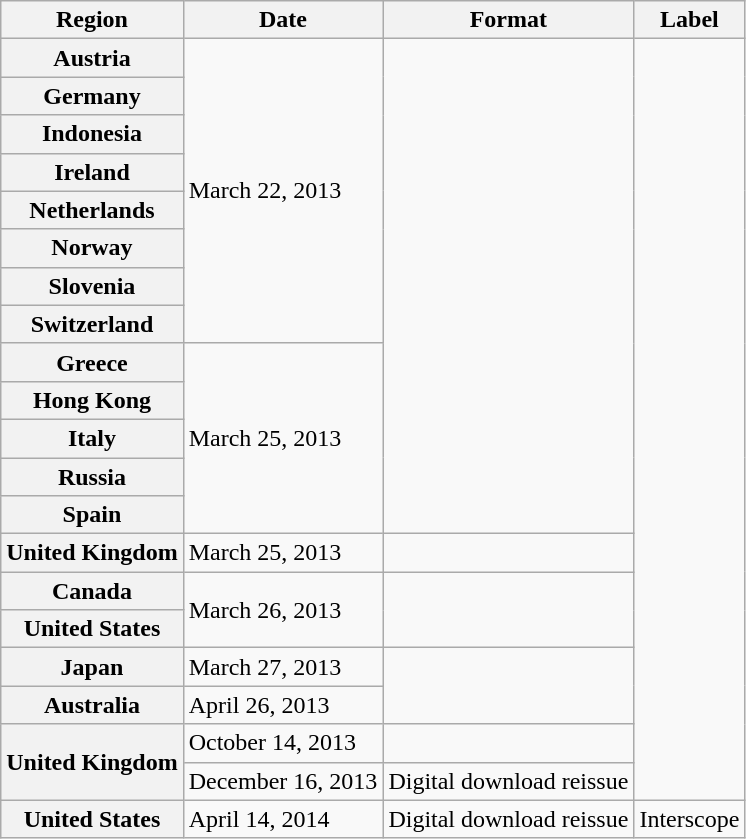<table class="wikitable plainrowheaders">
<tr>
<th>Region</th>
<th>Date</th>
<th>Format</th>
<th>Label</th>
</tr>
<tr>
<th scope="row">Austria</th>
<td rowspan="8">March 22, 2013</td>
<td rowspan="13"></td>
<td rowspan="20"></td>
</tr>
<tr>
<th scope="row">Germany</th>
</tr>
<tr>
<th scope="row">Indonesia</th>
</tr>
<tr>
<th scope="row">Ireland</th>
</tr>
<tr>
<th scope="row">Netherlands</th>
</tr>
<tr>
<th scope="row">Norway</th>
</tr>
<tr>
<th scope="row">Slovenia</th>
</tr>
<tr>
<th scope="row">Switzerland</th>
</tr>
<tr>
<th scope="row">Greece</th>
<td rowspan="5">March 25, 2013</td>
</tr>
<tr>
<th scope="row">Hong Kong</th>
</tr>
<tr>
<th scope="row">Italy</th>
</tr>
<tr>
<th scope="row">Russia</th>
</tr>
<tr>
<th scope="row">Spain</th>
</tr>
<tr>
<th scope="row">United Kingdom</th>
<td>March 25, 2013</td>
<td></td>
</tr>
<tr>
<th scope="row">Canada</th>
<td rowspan="2">March 26, 2013</td>
<td rowspan="2"></td>
</tr>
<tr>
<th scope="row">United States</th>
</tr>
<tr>
<th scope="row">Japan</th>
<td>March 27, 2013</td>
<td rowspan="2"></td>
</tr>
<tr>
<th scope="row">Australia</th>
<td>April 26, 2013</td>
</tr>
<tr>
<th scope="row" rowspan="2">United Kingdom</th>
<td>October 14, 2013</td>
<td></td>
</tr>
<tr>
<td>December 16, 2013</td>
<td>Digital download reissue</td>
</tr>
<tr>
<th scope="row">United States</th>
<td>April 14, 2014</td>
<td>Digital download reissue</td>
<td>Interscope</td>
</tr>
</table>
